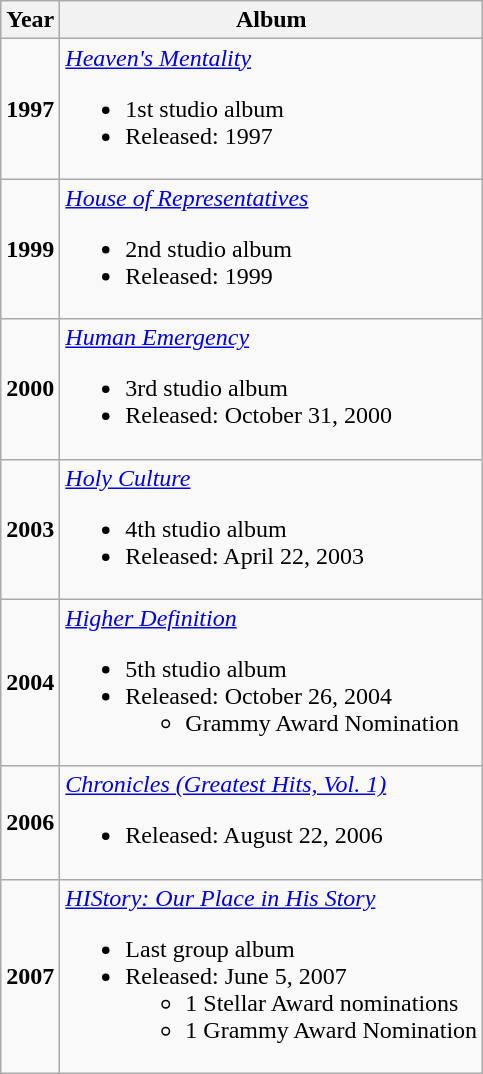<table class="wikitable">
<tr>
<th><strong>Year</strong></th>
<th><strong>Album</strong></th>
</tr>
<tr>
<td><strong>1997</strong></td>
<td><em><a href='#'>Heaven's Mentality</a></em><br><ul><li>1st studio album</li><li>Released: 1997</li></ul></td>
</tr>
<tr>
<td><strong>1999</strong></td>
<td><em><a href='#'>House of Representatives</a></em><br><ul><li>2nd studio album</li><li>Released: 1999</li></ul></td>
</tr>
<tr>
<td><strong>2000</strong></td>
<td><em><a href='#'>Human Emergency</a></em><br><ul><li>3rd studio album</li><li>Released: October 31, 2000</li></ul></td>
</tr>
<tr>
<td><strong>2003</strong></td>
<td><em><a href='#'>Holy Culture</a></em><br><ul><li>4th studio album</li><li>Released: April 22, 2003</li></ul></td>
</tr>
<tr>
<td><strong>2004</strong></td>
<td><em><a href='#'>Higher Definition</a></em><br><ul><li>5th studio album</li><li>Released: October 26, 2004<ul><li>Grammy Award Nomination</li></ul></li></ul></td>
</tr>
<tr>
<td><strong>2006</strong></td>
<td><em><a href='#'>Chronicles (Greatest Hits, Vol. 1)</a></em><br><ul><li>Released: August 22, 2006</li></ul></td>
</tr>
<tr>
<td><strong>2007</strong></td>
<td><em><a href='#'>HIStory: Our Place in His Story</a></em><br><ul><li>Last group album</li><li>Released: June 5, 2007<ul><li>1 Stellar Award nominations</li><li>1 Grammy Award Nomination</li></ul></li></ul></td>
</tr>
</table>
